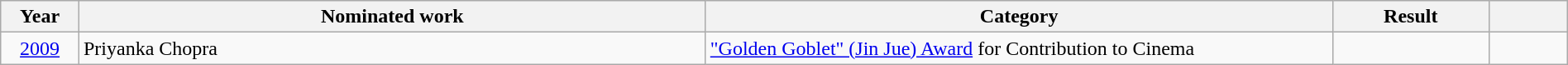<table class="wikitable sortable" width=100%>
<tr>
<th width=5%>Year</th>
<th width=40%>Nominated work</th>
<th width=40%>Category</th>
<th width=10%>Result</th>
<th width=5%></th>
</tr>
<tr>
<td rowspan="1" style="text-align:center;"><a href='#'>2009</a></td>
<td style="text-align:left;">Priyanka Chopra</td>
<td><a href='#'>"Golden Goblet" (Jin Jue) Award</a> for Contribution to Cinema</td>
<td></td>
<td style="text-align:center;"></td>
</tr>
</table>
